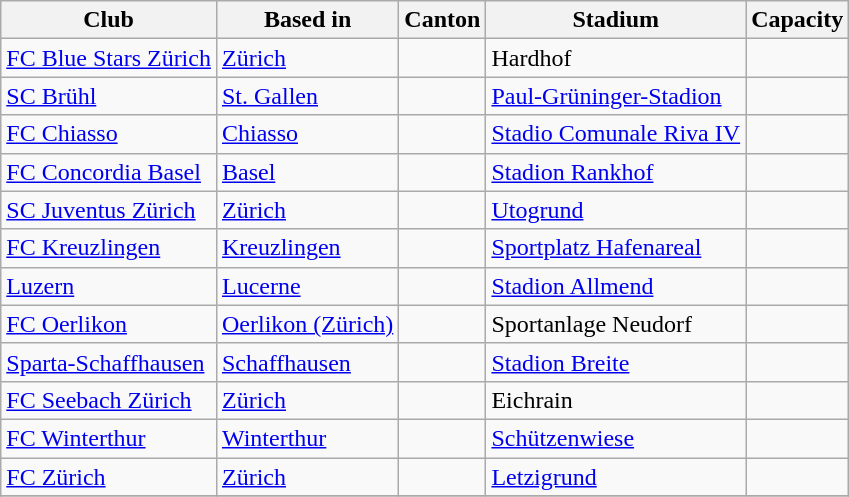<table class="wikitable">
<tr>
<th>Club</th>
<th>Based in</th>
<th>Canton</th>
<th>Stadium</th>
<th>Capacity</th>
</tr>
<tr>
<td><a href='#'>FC Blue Stars Zürich</a></td>
<td><a href='#'>Zürich</a></td>
<td></td>
<td>Hardhof</td>
<td></td>
</tr>
<tr>
<td><a href='#'>SC Brühl</a></td>
<td><a href='#'>St. Gallen</a></td>
<td></td>
<td><a href='#'>Paul-Grüninger-Stadion</a></td>
<td></td>
</tr>
<tr>
<td><a href='#'>FC Chiasso</a></td>
<td><a href='#'>Chiasso</a></td>
<td></td>
<td><a href='#'>Stadio Comunale Riva IV</a></td>
<td></td>
</tr>
<tr>
<td><a href='#'>FC Concordia Basel</a></td>
<td><a href='#'>Basel</a></td>
<td></td>
<td><a href='#'>Stadion Rankhof</a></td>
<td></td>
</tr>
<tr>
<td><a href='#'>SC Juventus Zürich</a></td>
<td><a href='#'>Zürich</a></td>
<td></td>
<td><a href='#'>Utogrund</a></td>
<td></td>
</tr>
<tr>
<td><a href='#'>FC Kreuzlingen</a></td>
<td><a href='#'>Kreuzlingen</a></td>
<td></td>
<td><a href='#'>Sportplatz Hafenareal</a></td>
<td></td>
</tr>
<tr>
<td><a href='#'>Luzern</a></td>
<td><a href='#'>Lucerne</a></td>
<td></td>
<td><a href='#'>Stadion Allmend</a></td>
<td></td>
</tr>
<tr>
<td><a href='#'>FC Oerlikon</a></td>
<td><a href='#'>Oerlikon (Zürich)</a></td>
<td></td>
<td>Sportanlage Neudorf</td>
<td></td>
</tr>
<tr>
<td><a href='#'>Sparta-Schaffhausen</a></td>
<td><a href='#'>Schaffhausen</a></td>
<td></td>
<td><a href='#'>Stadion Breite</a></td>
<td></td>
</tr>
<tr>
<td><a href='#'>FC Seebach Zürich</a></td>
<td><a href='#'>Zürich</a></td>
<td></td>
<td>Eichrain</td>
<td></td>
</tr>
<tr>
<td><a href='#'>FC Winterthur</a></td>
<td><a href='#'>Winterthur</a></td>
<td></td>
<td><a href='#'>Schützenwiese</a></td>
<td></td>
</tr>
<tr>
<td><a href='#'>FC Zürich</a></td>
<td><a href='#'>Zürich</a></td>
<td></td>
<td><a href='#'>Letzigrund</a></td>
<td></td>
</tr>
<tr>
</tr>
</table>
